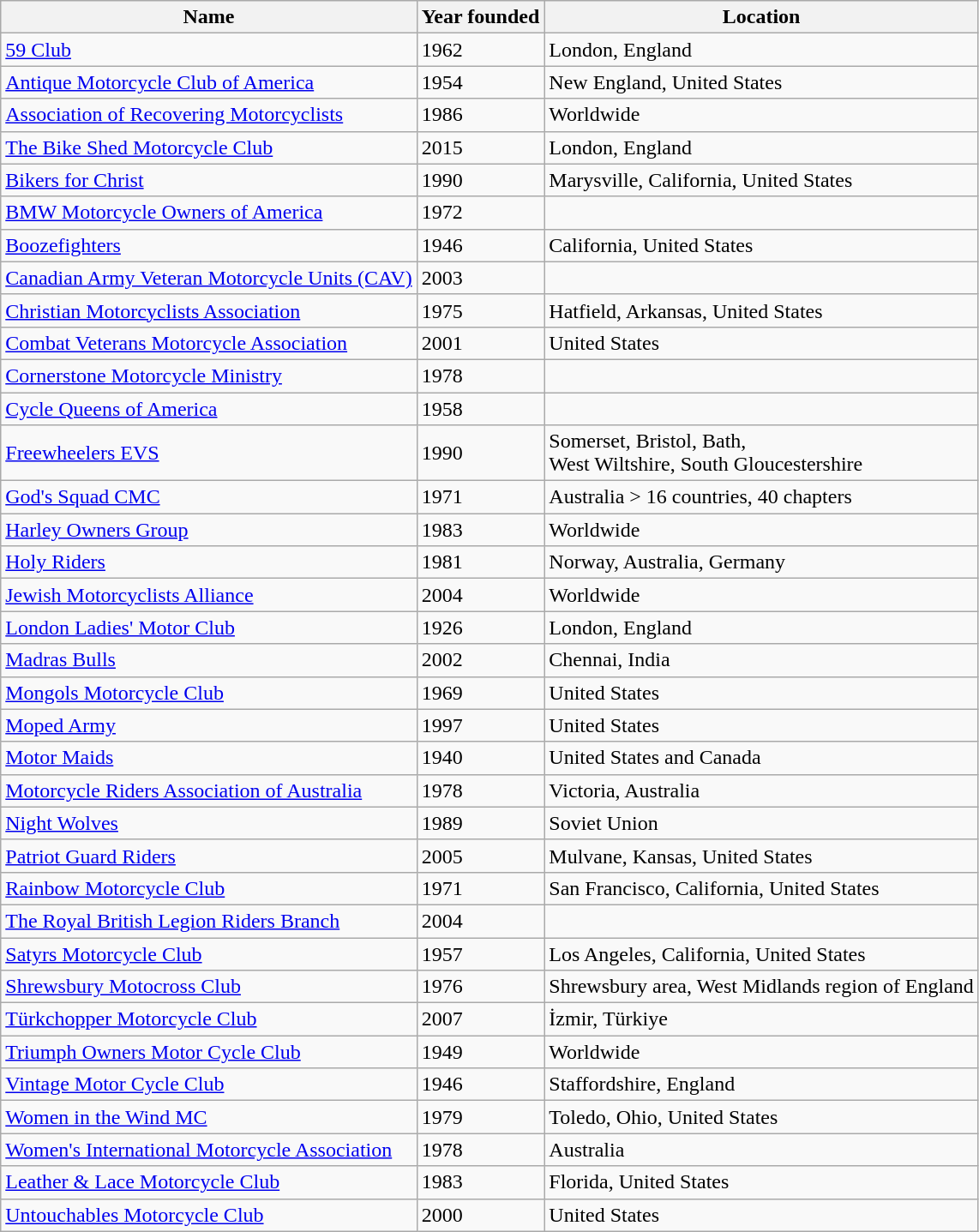<table class="wikitable sortable">
<tr>
<th>Name</th>
<th>Year founded</th>
<th>Location</th>
</tr>
<tr>
<td><a href='#'>59 Club</a></td>
<td>1962</td>
<td>London, England</td>
</tr>
<tr>
<td><a href='#'>Antique Motorcycle Club of America</a></td>
<td>1954</td>
<td>New England, United States</td>
</tr>
<tr>
<td><a href='#'>Association of Recovering Motorcyclists</a></td>
<td>1986</td>
<td>Worldwide</td>
</tr>
<tr>
<td><a href='#'>The Bike Shed Motorcycle Club</a></td>
<td>2015</td>
<td>London, England</td>
</tr>
<tr>
<td><a href='#'>Bikers for Christ</a></td>
<td>1990</td>
<td>Marysville, California, United States</td>
</tr>
<tr>
<td><a href='#'>BMW Motorcycle Owners of America</a></td>
<td>1972</td>
<td></td>
</tr>
<tr>
<td><a href='#'>Boozefighters</a></td>
<td>1946</td>
<td>California, United States</td>
</tr>
<tr>
<td><a href='#'>Canadian Army Veteran Motorcycle Units (CAV)</a></td>
<td>2003</td>
<td></td>
</tr>
<tr>
<td><a href='#'>Christian Motorcyclists Association</a></td>
<td>1975</td>
<td>Hatfield, Arkansas, United States</td>
</tr>
<tr>
<td><a href='#'>Combat Veterans Motorcycle Association</a></td>
<td>2001</td>
<td>United States</td>
</tr>
<tr>
<td><a href='#'>Cornerstone Motorcycle Ministry</a></td>
<td>1978</td>
<td></td>
</tr>
<tr>
<td><a href='#'>Cycle Queens of America</a></td>
<td>1958</td>
<td></td>
</tr>
<tr>
<td><a href='#'>Freewheelers EVS</a></td>
<td>1990</td>
<td>Somerset, Bristol, Bath,<br>West Wiltshire, South Gloucestershire</td>
</tr>
<tr>
<td><a href='#'>God's Squad CMC</a></td>
<td>1971</td>
<td>Australia > 16 countries, 40 chapters</td>
</tr>
<tr>
<td><a href='#'>Harley Owners Group</a></td>
<td>1983</td>
<td>Worldwide</td>
</tr>
<tr>
<td><a href='#'>Holy Riders</a></td>
<td>1981</td>
<td>Norway, Australia, Germany</td>
</tr>
<tr>
<td><a href='#'>Jewish Motorcyclists Alliance</a></td>
<td>2004</td>
<td>Worldwide</td>
</tr>
<tr>
<td><a href='#'>London Ladies' Motor Club</a></td>
<td>1926</td>
<td>London, England</td>
</tr>
<tr>
<td><a href='#'>Madras Bulls</a></td>
<td>2002</td>
<td>Chennai, India</td>
</tr>
<tr>
<td><a href='#'>Mongols Motorcycle Club</a></td>
<td>1969</td>
<td>United States</td>
</tr>
<tr>
<td><a href='#'>Moped Army</a></td>
<td>1997</td>
<td>United States</td>
</tr>
<tr>
<td><a href='#'>Motor Maids</a></td>
<td>1940</td>
<td>United States and Canada</td>
</tr>
<tr>
<td><a href='#'>Motorcycle Riders Association of Australia</a></td>
<td>1978</td>
<td>Victoria, Australia</td>
</tr>
<tr>
<td><a href='#'>Night Wolves</a></td>
<td>1989</td>
<td>Soviet Union</td>
</tr>
<tr>
<td><a href='#'>Patriot Guard Riders</a></td>
<td>2005</td>
<td>Mulvane, Kansas, United States</td>
</tr>
<tr>
<td><a href='#'>Rainbow Motorcycle Club</a></td>
<td>1971</td>
<td>San Francisco, California, United States</td>
</tr>
<tr>
<td><a href='#'>The Royal British Legion Riders Branch</a></td>
<td>2004</td>
<td></td>
</tr>
<tr>
<td><a href='#'>Satyrs Motorcycle Club</a></td>
<td>1957</td>
<td>Los Angeles, California, United States</td>
</tr>
<tr>
<td><a href='#'>Shrewsbury Motocross Club</a></td>
<td>1976</td>
<td>Shrewsbury area, West Midlands region of England</td>
</tr>
<tr>
<td><a href='#'>Türkchopper Motorcycle Club</a></td>
<td>2007</td>
<td>İzmir, Türkiye</td>
</tr>
<tr>
<td><a href='#'>Triumph Owners Motor Cycle Club</a></td>
<td>1949</td>
<td>Worldwide</td>
</tr>
<tr>
<td><a href='#'>Vintage Motor Cycle Club</a></td>
<td>1946</td>
<td>Staffordshire, England</td>
</tr>
<tr>
<td><a href='#'>Women in the Wind MC</a></td>
<td>1979</td>
<td>Toledo, Ohio, United States</td>
</tr>
<tr>
<td><a href='#'>Women's International Motorcycle Association</a></td>
<td>1978</td>
<td>Australia</td>
</tr>
<tr>
<td><a href='#'>Leather & Lace Motorcycle Club</a></td>
<td>1983</td>
<td>Florida, United States</td>
</tr>
<tr>
<td><a href='#'>Untouchables Motorcycle Club</a></td>
<td>2000</td>
<td>United States</td>
</tr>
</table>
